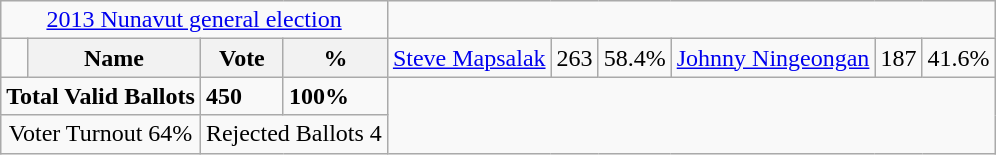<table class="wikitable">
<tr>
<td colspan=4 align=center><a href='#'>2013 Nunavut general election</a></td>
</tr>
<tr>
<td></td>
<th><strong>Name </strong></th>
<th><strong>Vote</strong></th>
<th><strong>%</strong><br></th>
<td><a href='#'>Steve Mapsalak</a></td>
<td>263</td>
<td>58.4%<br></td>
<td><a href='#'>Johnny Ningeongan</a></td>
<td>187</td>
<td>41.6%</td>
</tr>
<tr>
<td colspan=2><strong>Total Valid Ballots</strong></td>
<td><strong>450</strong></td>
<td><strong>100%</strong></td>
</tr>
<tr>
<td colspan=2 align=center>Voter Turnout 64%</td>
<td colspan=2 align=center>Rejected Ballots 4</td>
</tr>
</table>
